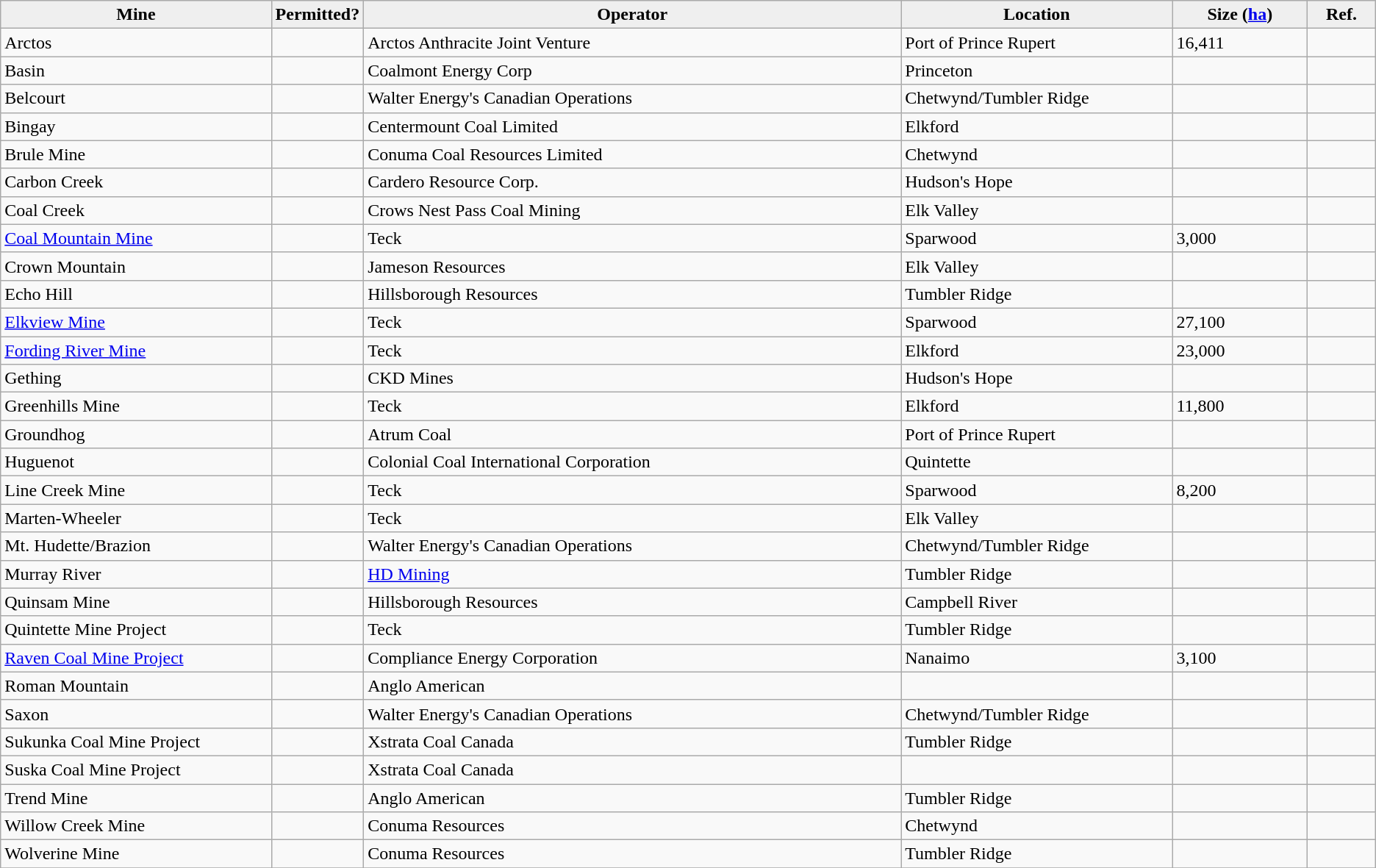<table class="wikitable sortable">
<tr>
<th style="background:#efefef;" width=20%>Mine</th>
<th style="background:#efefef;" width=5%>Permitted?</th>
<th style="background:#efefef;" width=40%>Operator</th>
<th style="background:#efefef;" width=20%>Location</th>
<th style="background:#efefef;" width=10%>Size (<a href='#'>ha</a>)</th>
<th style="background:#efefef;" width=5% class="unsortable">Ref.</th>
</tr>
<tr>
<td>Arctos</td>
<td></td>
<td>Arctos Anthracite Joint Venture</td>
<td>Port of Prince Rupert</td>
<td>16,411</td>
<td align="center"></td>
</tr>
<tr>
<td>Basin</td>
<td></td>
<td>Coalmont Energy Corp</td>
<td>Princeton</td>
<td></td>
<td align="center"></td>
</tr>
<tr>
<td>Belcourt</td>
<td></td>
<td>Walter Energy's Canadian Operations</td>
<td>Chetwynd/Tumbler Ridge</td>
<td></td>
<td align="center"></td>
</tr>
<tr>
<td>Bingay</td>
<td></td>
<td>Centermount Coal Limited</td>
<td>Elkford</td>
<td></td>
<td align="center"></td>
</tr>
<tr>
<td>Brule Mine</td>
<td></td>
<td>Conuma Coal Resources Limited</td>
<td>Chetwynd</td>
<td></td>
<td align="center"></td>
</tr>
<tr>
<td>Carbon Creek</td>
<td></td>
<td>Cardero Resource Corp.</td>
<td>Hudson's Hope</td>
<td></td>
<td align="center"></td>
</tr>
<tr>
<td>Coal Creek</td>
<td></td>
<td>Crows Nest Pass Coal Mining</td>
<td>Elk Valley</td>
<td></td>
<td align="center"></td>
</tr>
<tr>
<td><a href='#'>Coal Mountain Mine</a></td>
<td></td>
<td>Teck</td>
<td>Sparwood</td>
<td>3,000</td>
<td align="center"></td>
</tr>
<tr>
<td>Crown Mountain</td>
<td></td>
<td>Jameson Resources</td>
<td>Elk Valley</td>
<td></td>
<td align="center"></td>
</tr>
<tr>
<td>Echo Hill</td>
<td></td>
<td>Hillsborough Resources</td>
<td>Tumbler Ridge</td>
<td></td>
<td align="center"></td>
</tr>
<tr>
<td><a href='#'>Elkview Mine</a></td>
<td></td>
<td>Teck</td>
<td>Sparwood</td>
<td>27,100</td>
<td align="center"></td>
</tr>
<tr>
<td><a href='#'>Fording River Mine</a></td>
<td></td>
<td>Teck</td>
<td>Elkford</td>
<td>23,000</td>
<td align="center"></td>
</tr>
<tr>
<td>Gething</td>
<td></td>
<td>CKD Mines</td>
<td>Hudson's Hope</td>
<td></td>
<td align="center"></td>
</tr>
<tr>
<td>Greenhills Mine</td>
<td></td>
<td>Teck</td>
<td>Elkford</td>
<td>11,800</td>
<td align="center"></td>
</tr>
<tr>
<td>Groundhog</td>
<td></td>
<td>Atrum Coal</td>
<td>Port of Prince Rupert</td>
<td></td>
<td align="center"></td>
</tr>
<tr>
<td>Huguenot</td>
<td></td>
<td>Colonial Coal International Corporation</td>
<td>Quintette</td>
<td></td>
<td align="center"></td>
</tr>
<tr>
<td>Line Creek Mine</td>
<td></td>
<td>Teck</td>
<td>Sparwood</td>
<td>8,200</td>
<td align="center"></td>
</tr>
<tr>
<td>Marten-Wheeler</td>
<td></td>
<td>Teck</td>
<td>Elk Valley</td>
<td></td>
<td align="center"></td>
</tr>
<tr>
<td>Mt. Hudette/Brazion</td>
<td></td>
<td>Walter Energy's Canadian Operations</td>
<td>Chetwynd/Tumbler Ridge</td>
<td></td>
<td align="center"></td>
</tr>
<tr>
<td>Murray River</td>
<td></td>
<td><a href='#'>HD Mining</a></td>
<td>Tumbler Ridge</td>
<td></td>
<td align="center"></td>
</tr>
<tr>
<td>Quinsam Mine</td>
<td></td>
<td>Hillsborough Resources</td>
<td>Campbell River</td>
<td></td>
<td align="center"></td>
</tr>
<tr>
<td>Quintette Mine Project</td>
<td></td>
<td>Teck</td>
<td>Tumbler Ridge</td>
<td></td>
<td align="center"></td>
</tr>
<tr>
<td><a href='#'>Raven Coal Mine Project</a></td>
<td></td>
<td>Compliance Energy Corporation</td>
<td>Nanaimo</td>
<td>3,100</td>
<td align="center"></td>
</tr>
<tr>
<td>Roman Mountain</td>
<td></td>
<td>Anglo American</td>
<td></td>
<td></td>
<td align="center"></td>
</tr>
<tr>
<td>Saxon</td>
<td></td>
<td>Walter Energy's Canadian Operations</td>
<td>Chetwynd/Tumbler Ridge</td>
<td></td>
<td align="center"></td>
</tr>
<tr>
<td>Sukunka Coal Mine Project</td>
<td></td>
<td>Xstrata Coal Canada</td>
<td>Tumbler Ridge</td>
<td></td>
<td align="center"></td>
</tr>
<tr>
<td>Suska Coal Mine Project</td>
<td></td>
<td>Xstrata Coal Canada</td>
<td></td>
<td></td>
<td align="center"></td>
</tr>
<tr>
<td>Trend Mine</td>
<td></td>
<td>Anglo American</td>
<td>Tumbler Ridge</td>
<td></td>
<td align="center"></td>
</tr>
<tr>
<td>Willow Creek Mine</td>
<td></td>
<td>Conuma Resources </td>
<td>Chetwynd</td>
<td></td>
<td align="center"></td>
</tr>
<tr>
<td>Wolverine Mine</td>
<td></td>
<td>Conuma Resources </td>
<td>Tumbler Ridge</td>
<td></td>
<td align="center"></td>
</tr>
<tr>
</tr>
</table>
